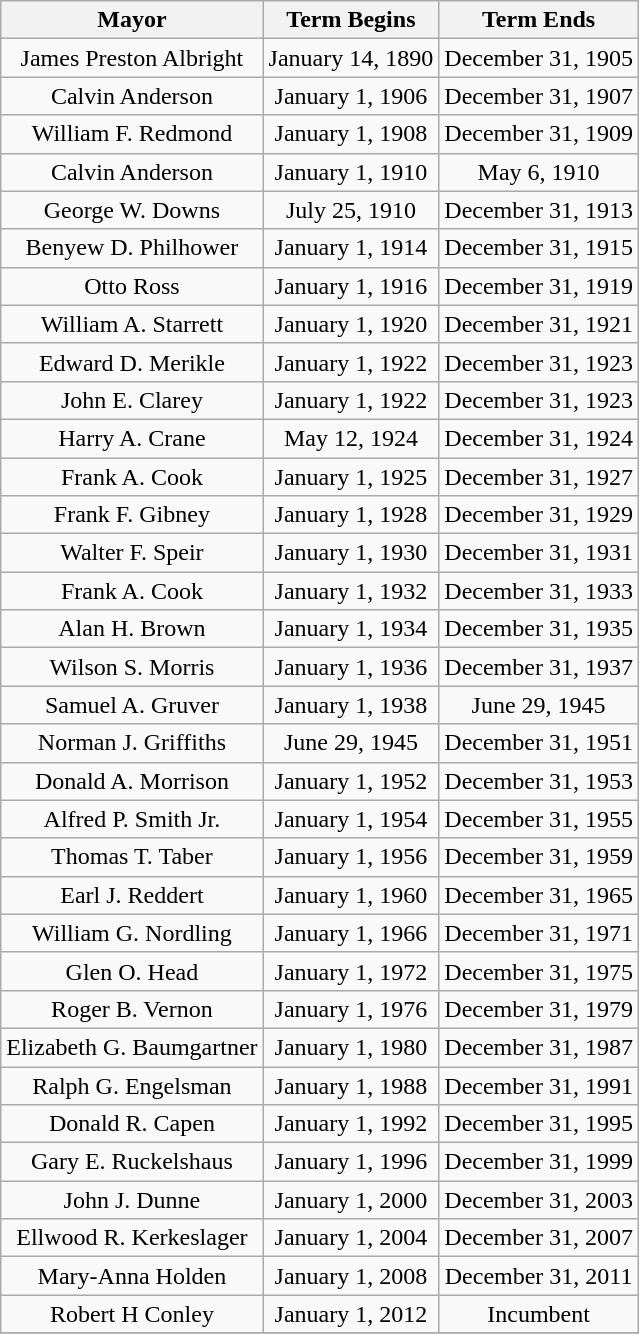<table class="wikitable mw-collapsible mw-collapsed" style="text-align:center">
<tr>
<th>Mayor</th>
<th>Term Begins</th>
<th>Term Ends</th>
</tr>
<tr>
<td>James Preston Albright</td>
<td>January 14, 1890</td>
<td>December 31, 1905</td>
</tr>
<tr>
<td>Calvin Anderson</td>
<td>January 1, 1906</td>
<td>December 31, 1907</td>
</tr>
<tr>
<td>William F. Redmond</td>
<td>January 1, 1908</td>
<td>December 31, 1909</td>
</tr>
<tr>
<td>Calvin Anderson</td>
<td>January 1, 1910</td>
<td>May 6, 1910</td>
</tr>
<tr>
<td>George W. Downs</td>
<td>July 25, 1910</td>
<td>December 31, 1913</td>
</tr>
<tr>
<td>Benyew D. Philhower</td>
<td>January 1, 1914</td>
<td>December 31, 1915</td>
</tr>
<tr>
<td>Otto Ross</td>
<td>January 1, 1916</td>
<td>December 31, 1919</td>
</tr>
<tr>
<td>William A. Starrett</td>
<td>January 1, 1920</td>
<td>December 31, 1921</td>
</tr>
<tr>
<td>Edward D. Merikle</td>
<td>January 1, 1922</td>
<td>December 31, 1923</td>
</tr>
<tr>
<td>John E. Clarey</td>
<td>January 1, 1922</td>
<td>December 31, 1923</td>
</tr>
<tr>
<td>Harry A. Crane</td>
<td>May 12, 1924</td>
<td>December 31, 1924</td>
</tr>
<tr>
<td>Frank A. Cook</td>
<td>January 1, 1925</td>
<td>December 31, 1927</td>
</tr>
<tr>
<td>Frank F. Gibney</td>
<td>January 1, 1928</td>
<td>December 31, 1929</td>
</tr>
<tr>
<td>Walter F. Speir</td>
<td>January 1, 1930</td>
<td>December 31, 1931</td>
</tr>
<tr>
<td>Frank A. Cook</td>
<td>January 1, 1932</td>
<td>December 31, 1933</td>
</tr>
<tr>
<td>Alan H. Brown</td>
<td>January 1, 1934</td>
<td>December 31, 1935</td>
</tr>
<tr>
<td>Wilson S. Morris</td>
<td>January 1, 1936</td>
<td>December 31, 1937</td>
</tr>
<tr>
<td>Samuel A. Gruver</td>
<td>January 1, 1938</td>
<td>June 29, 1945</td>
</tr>
<tr>
<td>Norman J. Griffiths</td>
<td>June 29, 1945</td>
<td>December 31, 1951</td>
</tr>
<tr>
<td>Donald A. Morrison</td>
<td>January 1, 1952</td>
<td>December 31, 1953</td>
</tr>
<tr>
<td>Alfred P. Smith Jr.</td>
<td>January 1, 1954</td>
<td>December 31, 1955</td>
</tr>
<tr>
<td>Thomas T. Taber</td>
<td>January 1, 1956</td>
<td>December 31, 1959</td>
</tr>
<tr>
<td>Earl J. Reddert</td>
<td>January 1, 1960</td>
<td>December 31, 1965</td>
</tr>
<tr>
<td>William G. Nordling</td>
<td>January 1, 1966</td>
<td>December 31, 1971</td>
</tr>
<tr>
<td>Glen O. Head</td>
<td>January 1, 1972</td>
<td>December 31, 1975</td>
</tr>
<tr>
<td>Roger B. Vernon</td>
<td>January 1, 1976</td>
<td>December 31, 1979</td>
</tr>
<tr>
<td>Elizabeth G. Baumgartner</td>
<td>January 1, 1980</td>
<td>December 31, 1987</td>
</tr>
<tr>
<td>Ralph G. Engelsman</td>
<td>January 1, 1988</td>
<td>December 31, 1991</td>
</tr>
<tr>
<td>Donald R. Capen</td>
<td>January 1, 1992</td>
<td>December 31, 1995</td>
</tr>
<tr>
<td>Gary E. Ruckelshaus</td>
<td>January 1, 1996</td>
<td>December 31, 1999</td>
</tr>
<tr>
<td>John J. Dunne</td>
<td>January 1, 2000</td>
<td>December 31, 2003</td>
</tr>
<tr>
<td>Ellwood R. Kerkeslager</td>
<td>January 1, 2004</td>
<td>December 31, 2007</td>
</tr>
<tr>
<td>Mary-Anna Holden</td>
<td>January 1, 2008</td>
<td>December 31, 2011</td>
</tr>
<tr>
<td>Robert H Conley</td>
<td>January 1, 2012</td>
<td>Incumbent</td>
</tr>
<tr>
</tr>
</table>
